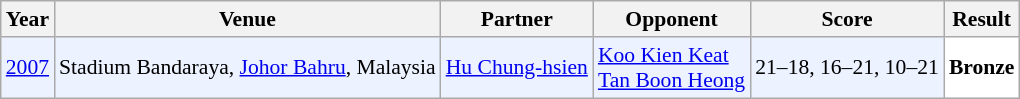<table class="sortable wikitable" style="font-size: 90%;">
<tr>
<th>Year</th>
<th>Venue</th>
<th>Partner</th>
<th>Opponent</th>
<th>Score</th>
<th>Result</th>
</tr>
<tr style="background:#ECF2FF">
<td align="center"><a href='#'>2007</a></td>
<td align="left">Stadium Bandaraya, <a href='#'>Johor Bahru</a>, Malaysia</td>
<td align="left"> <a href='#'>Hu Chung-hsien</a></td>
<td align="left"> <a href='#'>Koo Kien Keat</a><br> <a href='#'>Tan Boon Heong</a></td>
<td align="left">21–18, 16–21, 10–21</td>
<td style="text-align:left; background:white"> <strong>Bronze</strong></td>
</tr>
</table>
